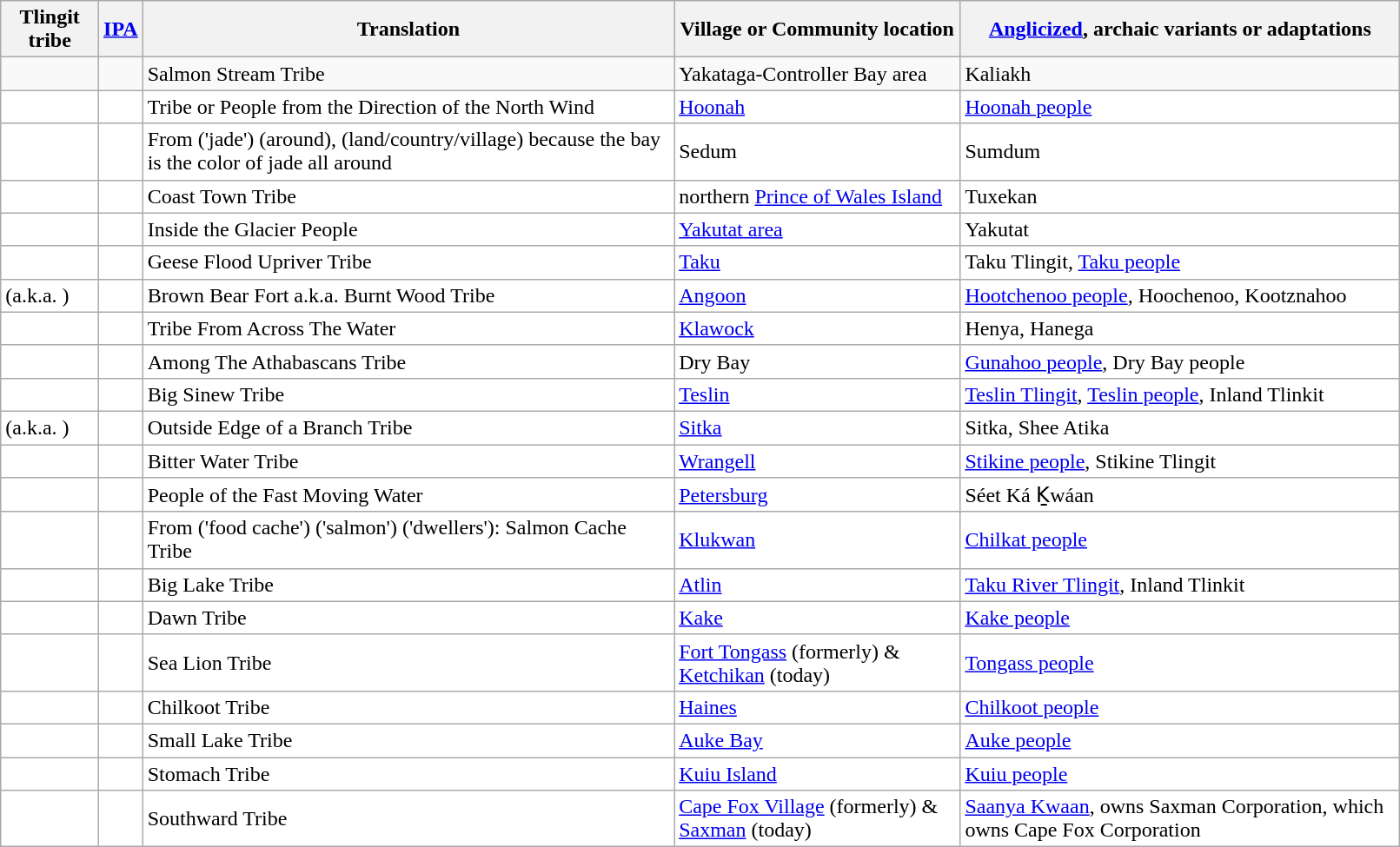<table class="wikitable" width="85%">
<tr bicolor="#FFFFFF">
<th>Tlingit tribe</th>
<th><a href='#'>IPA</a></th>
<th>Translation</th>
<th>Village or Community location</th>
<th><a href='#'>Anglicized</a>, archaic variants or adaptations</th>
</tr>
<tr bicolor="#FFFFFF">
<td></td>
<td></td>
<td>Salmon Stream Tribe</td>
<td>Yakataga-Controller Bay area</td>
<td>Kaliakh</td>
</tr>
<tr bgcolor="#FFFFFF">
<td></td>
<td></td>
<td>Tribe or People from the Direction of the North Wind</td>
<td><a href='#'>Hoonah</a></td>
<td><a href='#'>Hoonah people</a></td>
</tr>
<tr bgcolor="#FFFFFF">
<td></td>
<td></td>
<td>From  ('jade')  (around),  (land/country/village) because the bay is the color of jade all around</td>
<td>Sedum</td>
<td>Sumdum</td>
</tr>
<tr bgcolor="#FFFFFF">
<td></td>
<td></td>
<td>Coast Town Tribe</td>
<td>northern <a href='#'>Prince of Wales Island</a></td>
<td>Tuxekan</td>
</tr>
<tr bgcolor="#FFFFFF">
<td></td>
<td></td>
<td>Inside the Glacier People</td>
<td><a href='#'>Yakutat area</a></td>
<td>Yakutat</td>
</tr>
<tr bgcolor="#FFFFFF">
<td></td>
<td></td>
<td>Geese Flood Upriver Tribe</td>
<td><a href='#'>Taku</a></td>
<td>Taku Tlingit, <a href='#'>Taku people</a></td>
</tr>
<tr bgcolor="#FFFFFF">
<td> (a.k.a. ) </td>
<td></td>
<td>Brown Bear Fort a.k.a. Burnt Wood Tribe</td>
<td><a href='#'>Angoon</a></td>
<td><a href='#'>Hootchenoo people</a>, Hoochenoo, Kootznahoo</td>
</tr>
<tr bgcolor="#FFFFFF">
<td></td>
<td></td>
<td>Tribe From Across The Water</td>
<td><a href='#'>Klawock</a></td>
<td>Henya, Hanega</td>
</tr>
<tr bgcolor="#FFFFFF">
<td></td>
<td></td>
<td>Among The Athabascans Tribe</td>
<td>Dry Bay</td>
<td><a href='#'>Gunahoo people</a>, Dry Bay people</td>
</tr>
<tr bgcolor="#FFFFFF">
<td></td>
<td></td>
<td>Big Sinew Tribe</td>
<td><a href='#'>Teslin</a></td>
<td><a href='#'>Teslin Tlingit</a>, <a href='#'>Teslin people</a>, Inland Tlinkit</td>
</tr>
<tr bgcolor="#FFFFFF">
<td> (a.k.a. ) </td>
<td></td>
<td>Outside Edge of a Branch Tribe</td>
<td><a href='#'>Sitka</a></td>
<td>Sitka, Shee Atika</td>
</tr>
<tr bgcolor="#FFFFFF">
<td></td>
<td></td>
<td>Bitter Water Tribe</td>
<td><a href='#'>Wrangell</a></td>
<td><a href='#'>Stikine people</a>, Stikine Tlingit</td>
</tr>
<tr bgcolor="#FFFFFF">
<td></td>
<td></td>
<td>People of the Fast Moving Water</td>
<td><a href='#'>Petersburg</a></td>
<td>Séet Ká Ḵwáan</td>
</tr>
<tr bgcolor="#FFFFFF">
<td></td>
<td></td>
<td>From  ('food cache')  ('salmon')  ('dwellers'): Salmon Cache Tribe</td>
<td><a href='#'>Klukwan</a></td>
<td><a href='#'>Chilkat people</a></td>
</tr>
<tr bgcolor="#FFFFFF">
<td></td>
<td></td>
<td>Big Lake Tribe</td>
<td><a href='#'>Atlin</a></td>
<td><a href='#'>Taku River Tlingit</a>, Inland Tlinkit</td>
</tr>
<tr bgcolor="#FFFFFF">
<td></td>
<td></td>
<td>Dawn Tribe</td>
<td><a href='#'>Kake</a></td>
<td><a href='#'>Kake people</a></td>
</tr>
<tr bgcolor="#FFFFFF">
<td></td>
<td></td>
<td>Sea Lion Tribe</td>
<td><a href='#'>Fort Tongass</a> (formerly) & <a href='#'>Ketchikan</a> (today)</td>
<td><a href='#'>Tongass people</a></td>
</tr>
<tr bgcolor="#FFFFFF">
<td></td>
<td></td>
<td>Chilkoot Tribe</td>
<td><a href='#'>Haines</a></td>
<td><a href='#'>Chilkoot people</a></td>
</tr>
<tr bgcolor="#FFFFFF">
<td></td>
<td></td>
<td>Small Lake Tribe</td>
<td><a href='#'>Auke Bay</a></td>
<td><a href='#'>Auke people</a></td>
</tr>
<tr bgcolor="#FFFFFF">
<td></td>
<td></td>
<td>Stomach Tribe</td>
<td><a href='#'>Kuiu Island</a></td>
<td><a href='#'>Kuiu people</a></td>
</tr>
<tr bgcolor="#FFFFFF">
<td></td>
<td></td>
<td>Southward Tribe</td>
<td><a href='#'>Cape Fox Village</a> (formerly) & <a href='#'>Saxman</a> (today)</td>
<td><a href='#'>Saanya Kwaan</a>, owns Saxman Corporation, which owns Cape Fox Corporation</td>
</tr>
</table>
